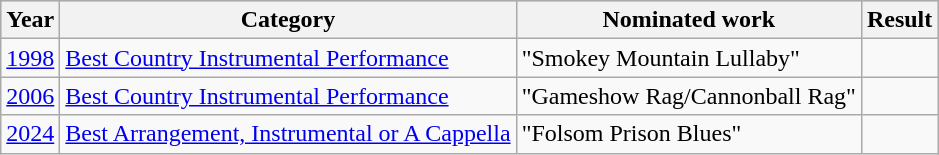<table class="wikitable">
<tr style="background:#ccc;">
<th>Year</th>
<th>Category</th>
<th>Nominated work</th>
<th>Result</th>
</tr>
<tr>
<td><a href='#'>1998</a></td>
<td><a href='#'>Best Country Instrumental Performance</a></td>
<td>"Smokey Mountain Lullaby"</td>
<td></td>
</tr>
<tr>
<td><a href='#'>2006</a></td>
<td><a href='#'>Best Country Instrumental Performance</a></td>
<td>"Gameshow Rag/Cannonball Rag"</td>
<td></td>
</tr>
<tr>
<td><a href='#'>2024</a></td>
<td><a href='#'>Best Arrangement, Instrumental or A Cappella</a></td>
<td>"Folsom Prison Blues"</td>
<td></td>
</tr>
</table>
